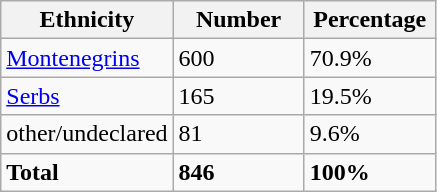<table class="wikitable">
<tr>
<th width="100px">Ethnicity</th>
<th width="80px">Number</th>
<th width="80px">Percentage</th>
</tr>
<tr>
<td><a href='#'>Montenegrins</a></td>
<td>600</td>
<td>70.9%</td>
</tr>
<tr>
<td><a href='#'>Serbs</a></td>
<td>165</td>
<td>19.5%</td>
</tr>
<tr>
<td>other/undeclared</td>
<td>81</td>
<td>9.6%</td>
</tr>
<tr>
<td><strong>Total</strong></td>
<td><strong>846</strong></td>
<td><strong>100%</strong></td>
</tr>
</table>
